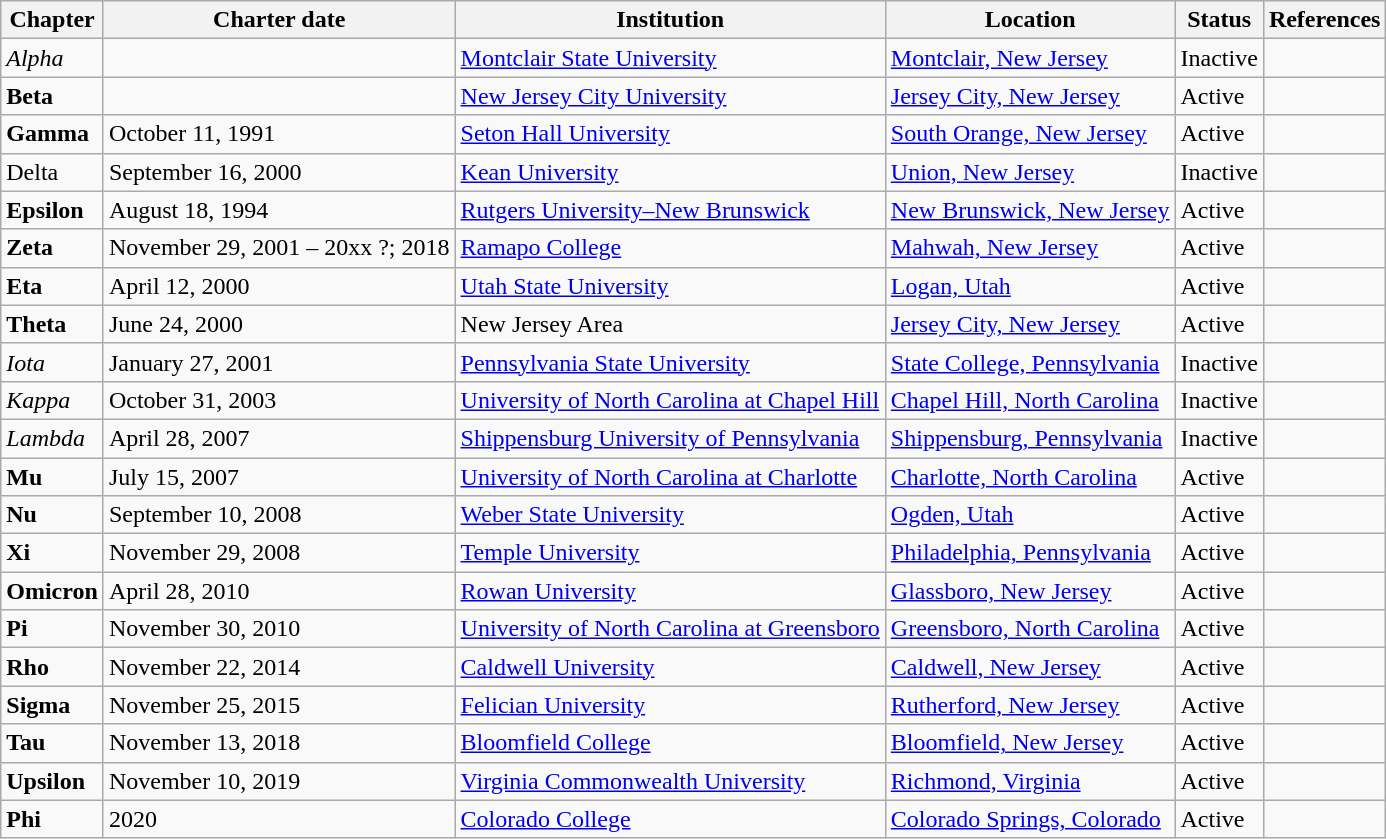<table class="wikitable sortable">
<tr>
<th>Chapter</th>
<th>Charter date</th>
<th>Institution</th>
<th>Location</th>
<th>Status</th>
<th>References</th>
</tr>
<tr>
<td><em>Alpha</em></td>
<td></td>
<td><a href='#'>Montclair State University</a></td>
<td><a href='#'>Montclair, New Jersey</a></td>
<td>Inactive</td>
<td></td>
</tr>
<tr>
<td><strong>Beta</strong></td>
<td></td>
<td><a href='#'>New Jersey City University</a></td>
<td><a href='#'>Jersey City, New Jersey</a></td>
<td>Active</td>
<td></td>
</tr>
<tr>
<td><strong>Gamma</strong></td>
<td>October 11, 1991</td>
<td><a href='#'>Seton Hall University</a></td>
<td><a href='#'>South Orange, New Jersey</a></td>
<td>Active</td>
<td></td>
</tr>
<tr>
<td>Delta</td>
<td>September 16, 2000</td>
<td><a href='#'>Kean University</a></td>
<td><a href='#'>Union, New Jersey</a></td>
<td>Inactive</td>
<td></td>
</tr>
<tr>
<td><strong>Epsilon</strong></td>
<td>August 18, 1994</td>
<td><a href='#'>Rutgers University–New Brunswick</a></td>
<td><a href='#'>New Brunswick, New Jersey</a></td>
<td>Active</td>
<td></td>
</tr>
<tr>
<td><strong>Zeta</strong></td>
<td>November 29, 2001 – 20xx ?; 2018</td>
<td><a href='#'>Ramapo College</a></td>
<td><a href='#'>Mahwah, New Jersey</a></td>
<td>Active</td>
<td></td>
</tr>
<tr>
<td><strong>Eta</strong></td>
<td>April 12, 2000</td>
<td><a href='#'>Utah State University</a></td>
<td><a href='#'>Logan, Utah</a></td>
<td>Active</td>
<td></td>
</tr>
<tr>
<td><strong>Theta</strong></td>
<td>June 24, 2000</td>
<td>New Jersey Area</td>
<td><a href='#'>Jersey City, New Jersey</a></td>
<td>Active</td>
<td></td>
</tr>
<tr>
<td><em>Iota</em></td>
<td>January 27, 2001</td>
<td><a href='#'>Pennsylvania State University</a></td>
<td><a href='#'>State College, Pennsylvania</a></td>
<td>Inactive</td>
<td></td>
</tr>
<tr>
<td><em>Kappa</em></td>
<td>October 31, 2003</td>
<td><a href='#'>University of North Carolina at Chapel Hill</a></td>
<td><a href='#'>Chapel Hill, North Carolina</a></td>
<td>Inactive</td>
<td></td>
</tr>
<tr>
<td><em>Lambda</em></td>
<td>April 28, 2007</td>
<td><a href='#'>Shippensburg University of Pennsylvania</a></td>
<td><a href='#'>Shippensburg, Pennsylvania</a></td>
<td>Inactive</td>
<td></td>
</tr>
<tr>
<td><strong>Mu</strong></td>
<td>July 15, 2007</td>
<td><a href='#'>University of North Carolina at Charlotte</a></td>
<td><a href='#'>Charlotte, North Carolina</a></td>
<td>Active</td>
<td></td>
</tr>
<tr>
<td><strong>Nu</strong></td>
<td>September 10, 2008</td>
<td><a href='#'>Weber State University</a></td>
<td><a href='#'>Ogden, Utah</a></td>
<td>Active</td>
<td></td>
</tr>
<tr>
<td><strong>Xi</strong></td>
<td>November 29, 2008</td>
<td><a href='#'>Temple University</a></td>
<td><a href='#'>Philadelphia, Pennsylvania</a></td>
<td>Active</td>
<td></td>
</tr>
<tr>
<td><strong>Omicron</strong></td>
<td>April 28, 2010</td>
<td><a href='#'>Rowan University</a></td>
<td><a href='#'>Glassboro, New Jersey</a></td>
<td>Active</td>
<td></td>
</tr>
<tr>
<td><strong>Pi</strong></td>
<td>November 30, 2010</td>
<td><a href='#'>University of North Carolina at Greensboro</a></td>
<td><a href='#'>Greensboro, North Carolina</a></td>
<td>Active</td>
<td></td>
</tr>
<tr>
<td><strong>Rho</strong></td>
<td>November 22, 2014</td>
<td><a href='#'>Caldwell University</a></td>
<td><a href='#'>Caldwell, New Jersey</a></td>
<td>Active</td>
<td></td>
</tr>
<tr>
<td><strong>Sigma</strong></td>
<td>November 25, 2015</td>
<td><a href='#'>Felician University</a></td>
<td><a href='#'>Rutherford, New Jersey</a></td>
<td>Active</td>
<td></td>
</tr>
<tr>
<td><strong>Tau</strong></td>
<td>November 13, 2018</td>
<td><a href='#'>Bloomfield College</a></td>
<td><a href='#'>Bloomfield, New Jersey</a></td>
<td>Active</td>
<td></td>
</tr>
<tr>
<td><strong>Upsilon</strong></td>
<td>November 10, 2019</td>
<td><a href='#'>Virginia Commonwealth University</a></td>
<td><a href='#'>Richmond, Virginia</a></td>
<td>Active</td>
<td></td>
</tr>
<tr>
<td><strong>Phi</strong></td>
<td>2020</td>
<td><a href='#'>Colorado College</a></td>
<td><a href='#'>Colorado Springs, Colorado</a></td>
<td>Active</td>
<td></td>
</tr>
</table>
